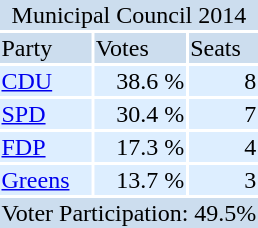<table border=0>
<tr bgcolor=#FFFFFF>
</tr>
<tr bgcolor=#CCDDEE>
<td colspan=6 align=center>Municipal Council 2014</td>
</tr>
<tr bgcolor=#CCDDEE>
<td>Party</td>
<td>Votes</td>
<td>Seats</td>
</tr>
<tr bgcolor=#DDEEFF>
<td><a href='#'>CDU</a></td>
<td align=right>38.6 %</td>
<td align=right>8</td>
</tr>
<tr bgcolor=#DDEEFF>
<td><a href='#'>SPD</a></td>
<td align=right>30.4 %</td>
<td align=right>7</td>
</tr>
<tr bgcolor=#DDEEFF>
<td><a href='#'>FDP</a></td>
<td align=right>17.3 %</td>
<td align=right>4</td>
</tr>
<tr bgcolor=#DDEEFF>
<td><a href='#'>Greens</a></td>
<td align=right>13.7 %</td>
<td align=right>3</td>
</tr>
<tr bgcolor=#CCDDEE>
<td colspan=6 align=center>Voter Participation: 49.5%</td>
</tr>
</table>
